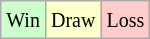<table class="wikitable">
<tr>
<td style="background-color: #CCFFCC;"><small>Win</small></td>
<td style="background-color: #FFFFCC;"><small>Draw</small></td>
<td style="background-color: #FFCCCC;"><small>Loss</small></td>
</tr>
</table>
